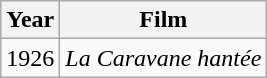<table class="wikitable">
<tr>
<th>Year</th>
<th>Film</th>
</tr>
<tr>
<td>1926</td>
<td><em>La Caravane hantée</em></td>
</tr>
</table>
